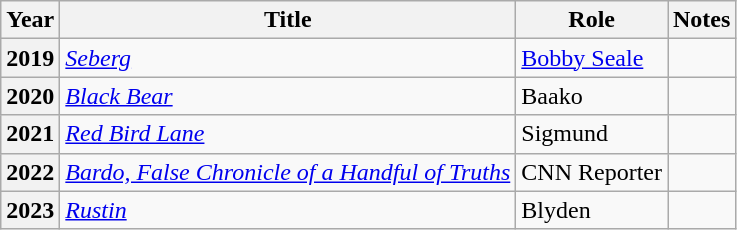<table class="wikitable plainrowheaders sortable">
<tr>
<th scope="col">Year</th>
<th scope="col">Title</th>
<th scope="col">Role</th>
<th scope="col" class="unsortable">Notes</th>
</tr>
<tr>
<th scope="row">2019</th>
<td><em><a href='#'>Seberg</a></em></td>
<td><a href='#'>Bobby Seale</a></td>
<td></td>
</tr>
<tr>
<th scope="row">2020</th>
<td><em><a href='#'>Black Bear</a></em></td>
<td>Baako</td>
<td></td>
</tr>
<tr>
<th scope="row">2021</th>
<td><em><a href='#'>Red Bird Lane</a></em></td>
<td>Sigmund</td>
<td></td>
</tr>
<tr>
<th scope="row">2022</th>
<td><em><a href='#'>Bardo, False Chronicle of a Handful of Truths</a></em></td>
<td>CNN Reporter</td>
<td></td>
</tr>
<tr>
<th scope="row">2023</th>
<td><em><a href='#'>Rustin</a></em></td>
<td>Blyden</td>
<td></td>
</tr>
</table>
